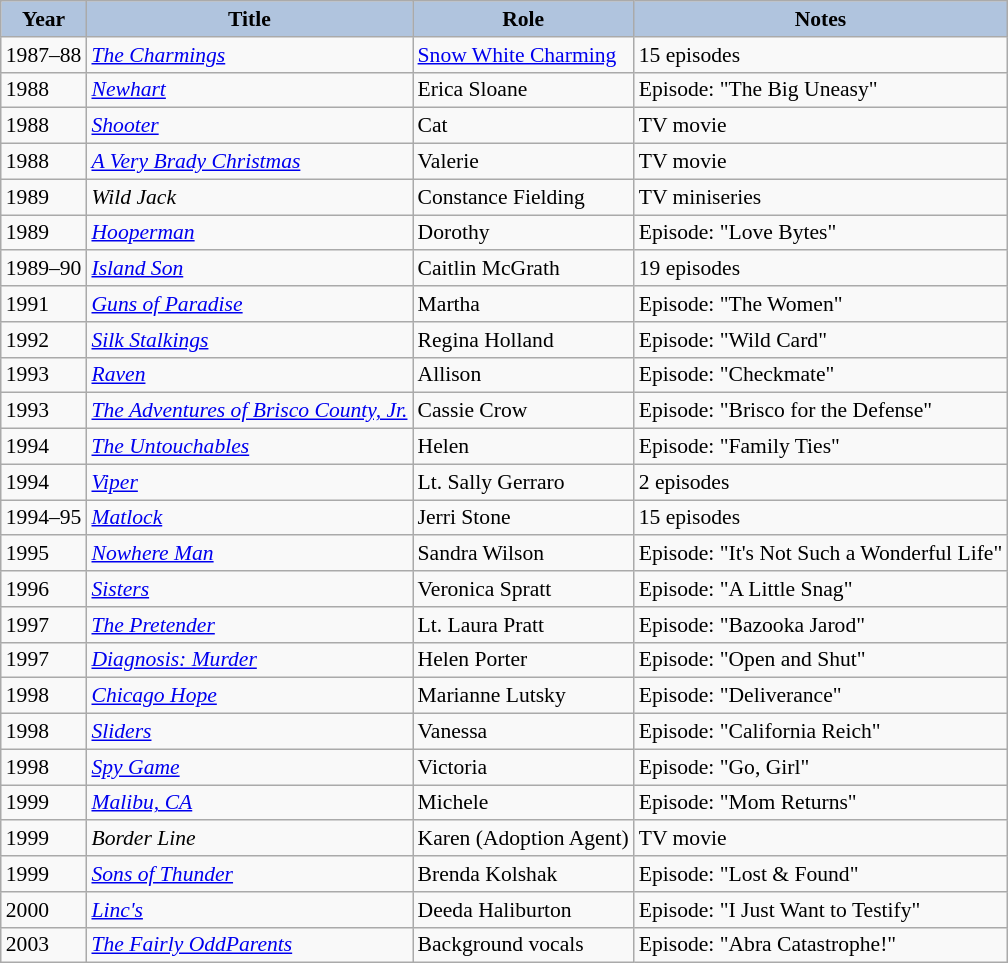<table class="wikitable" style="font-size:90%;">
<tr>
<th style="background:#B0C4DE;">Year</th>
<th style="background:#B0C4DE;">Title</th>
<th style="background:#B0C4DE;">Role</th>
<th style="background:#B0C4DE;">Notes</th>
</tr>
<tr>
<td>1987–88</td>
<td><em><a href='#'>The Charmings</a></em></td>
<td><a href='#'>Snow White Charming</a></td>
<td>15 episodes</td>
</tr>
<tr>
<td>1988</td>
<td><em><a href='#'>Newhart</a></em></td>
<td>Erica Sloane</td>
<td>Episode: "The Big Uneasy"</td>
</tr>
<tr>
<td>1988</td>
<td><em><a href='#'>Shooter</a></em></td>
<td>Cat</td>
<td>TV movie</td>
</tr>
<tr>
<td>1988</td>
<td><em><a href='#'>A Very Brady Christmas</a></em></td>
<td>Valerie</td>
<td>TV movie</td>
</tr>
<tr>
<td>1989</td>
<td><em>Wild Jack</em></td>
<td>Constance Fielding</td>
<td>TV miniseries</td>
</tr>
<tr>
<td>1989</td>
<td><em><a href='#'>Hooperman</a></em></td>
<td>Dorothy</td>
<td>Episode: "Love Bytes"</td>
</tr>
<tr>
<td>1989–90</td>
<td><em><a href='#'>Island Son</a></em></td>
<td>Caitlin McGrath</td>
<td>19 episodes</td>
</tr>
<tr>
<td>1991</td>
<td><em><a href='#'>Guns of Paradise</a></em></td>
<td>Martha</td>
<td>Episode: "The Women"</td>
</tr>
<tr>
<td>1992</td>
<td><em><a href='#'>Silk Stalkings</a></em></td>
<td>Regina Holland</td>
<td>Episode: "Wild Card"</td>
</tr>
<tr>
<td>1993</td>
<td><em><a href='#'>Raven</a></em></td>
<td>Allison</td>
<td>Episode: "Checkmate"</td>
</tr>
<tr>
<td>1993</td>
<td><em><a href='#'>The Adventures of Brisco County, Jr.</a></em></td>
<td>Cassie Crow</td>
<td>Episode: "Brisco for the Defense"</td>
</tr>
<tr>
<td>1994</td>
<td><em><a href='#'>The Untouchables</a></em></td>
<td>Helen</td>
<td>Episode: "Family Ties"</td>
</tr>
<tr>
<td>1994</td>
<td><em><a href='#'>Viper</a></em></td>
<td>Lt. Sally Gerraro</td>
<td>2 episodes</td>
</tr>
<tr>
<td>1994–95</td>
<td><em><a href='#'>Matlock</a></em></td>
<td>Jerri Stone</td>
<td>15 episodes</td>
</tr>
<tr>
<td>1995</td>
<td><em><a href='#'>Nowhere Man</a></em></td>
<td>Sandra Wilson</td>
<td>Episode: "It's Not Such a Wonderful Life"</td>
</tr>
<tr>
<td>1996</td>
<td><em><a href='#'>Sisters</a></em></td>
<td>Veronica Spratt</td>
<td>Episode: "A Little Snag"</td>
</tr>
<tr>
<td>1997</td>
<td><em><a href='#'>The Pretender</a></em></td>
<td>Lt. Laura Pratt</td>
<td>Episode: "Bazooka Jarod"</td>
</tr>
<tr>
<td>1997</td>
<td><em><a href='#'>Diagnosis: Murder</a></em></td>
<td>Helen Porter</td>
<td>Episode: "Open and Shut"</td>
</tr>
<tr>
<td>1998</td>
<td><em><a href='#'>Chicago Hope</a></em></td>
<td>Marianne Lutsky</td>
<td>Episode: "Deliverance"</td>
</tr>
<tr>
<td>1998</td>
<td><em><a href='#'>Sliders</a></em></td>
<td>Vanessa</td>
<td>Episode: "California Reich"</td>
</tr>
<tr>
<td>1998</td>
<td><em><a href='#'>Spy Game</a></em></td>
<td>Victoria</td>
<td>Episode: "Go, Girl"</td>
</tr>
<tr>
<td>1999</td>
<td><em><a href='#'>Malibu, CA</a></em></td>
<td>Michele</td>
<td>Episode: "Mom Returns"</td>
</tr>
<tr>
<td>1999</td>
<td><em>Border Line</em></td>
<td>Karen (Adoption Agent)</td>
<td>TV movie</td>
</tr>
<tr>
<td>1999</td>
<td><em><a href='#'>Sons of Thunder</a></em></td>
<td>Brenda Kolshak</td>
<td>Episode: "Lost & Found"</td>
</tr>
<tr>
<td>2000</td>
<td><em><a href='#'>Linc's</a></em></td>
<td>Deeda Haliburton</td>
<td>Episode: "I Just Want to Testify"</td>
</tr>
<tr>
<td>2003</td>
<td><em><a href='#'>The Fairly OddParents</a></em></td>
<td>Background vocals</td>
<td>Episode: "Abra Catastrophe!"</td>
</tr>
</table>
